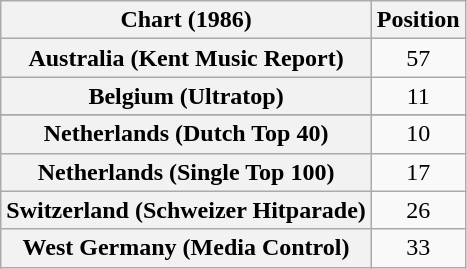<table class="wikitable plainrowheaders sortable">
<tr>
<th>Chart (1986)</th>
<th>Position</th>
</tr>
<tr>
<th scope="row">Australia (Kent Music Report)</th>
<td style="text-align:center;">57</td>
</tr>
<tr>
<th scope="row">Belgium (Ultratop)</th>
<td style="text-align:center;">11</td>
</tr>
<tr>
</tr>
<tr>
<th scope="row">Netherlands (Dutch Top 40)</th>
<td style="text-align:center;">10</td>
</tr>
<tr>
<th scope="row">Netherlands (Single Top 100)</th>
<td style="text-align:center;">17</td>
</tr>
<tr>
<th scope="row">Switzerland (Schweizer Hitparade)</th>
<td style="text-align:center;">26</td>
</tr>
<tr>
<th scope="row">West Germany (Media Control)</th>
<td style="text-align:center;">33</td>
</tr>
</table>
